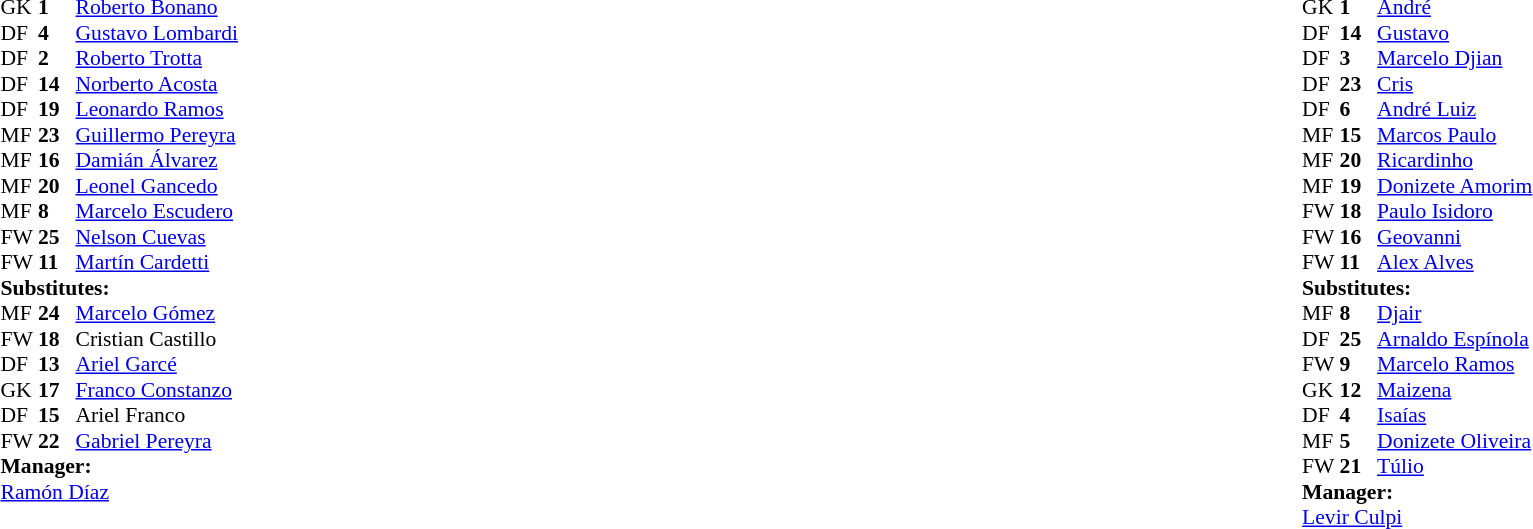<table width="100%">
<tr>
<td valign="top" width="50%"><br><table style="font-size: 90%" cellspacing="0" cellpadding="0">
<tr>
<th width=25></th>
<th width=25></th>
</tr>
<tr>
<td>GK</td>
<td><strong>1</strong></td>
<td> <a href='#'>Roberto Bonano</a></td>
</tr>
<tr>
<td>DF</td>
<td><strong>4</strong></td>
<td> <a href='#'>Gustavo Lombardi</a></td>
</tr>
<tr>
<td>DF</td>
<td><strong>2</strong></td>
<td> <a href='#'>Roberto Trotta</a></td>
<td></td>
</tr>
<tr>
<td>DF</td>
<td><strong>14</strong></td>
<td> <a href='#'>Norberto Acosta</a></td>
</tr>
<tr>
<td>DF</td>
<td><strong>19</strong></td>
<td> <a href='#'>Leonardo Ramos</a></td>
</tr>
<tr>
<td>MF</td>
<td><strong>23</strong></td>
<td> <a href='#'>Guillermo Pereyra</a></td>
<td></td>
<td></td>
</tr>
<tr>
<td>MF</td>
<td><strong>16</strong></td>
<td> <a href='#'>Damián Álvarez</a></td>
<td></td>
<td></td>
</tr>
<tr>
<td>MF</td>
<td><strong>20</strong></td>
<td> <a href='#'>Leonel Gancedo</a></td>
<td></td>
</tr>
<tr>
<td>MF</td>
<td><strong>8</strong></td>
<td> <a href='#'>Marcelo Escudero</a></td>
<td></td>
<td></td>
</tr>
<tr>
<td>FW</td>
<td><strong>25</strong></td>
<td> <a href='#'>Nelson Cuevas</a></td>
</tr>
<tr>
<td>FW</td>
<td><strong>11</strong></td>
<td> <a href='#'>Martín Cardetti</a></td>
<td></td>
</tr>
<tr>
<td colspan=3><strong>Substitutes:</strong></td>
</tr>
<tr>
<td>MF</td>
<td><strong>24</strong></td>
<td> <a href='#'>Marcelo Gómez</a></td>
<td></td>
<td></td>
</tr>
<tr>
<td>FW</td>
<td><strong>18</strong></td>
<td> Cristian Castillo</td>
<td></td>
<td></td>
</tr>
<tr>
<td>DF</td>
<td><strong>13</strong></td>
<td> <a href='#'>Ariel Garcé</a></td>
<td></td>
<td></td>
</tr>
<tr>
<td>GK</td>
<td><strong>17</strong></td>
<td> <a href='#'>Franco Constanzo</a></td>
</tr>
<tr>
<td>DF</td>
<td><strong>15</strong></td>
<td> Ariel Franco</td>
</tr>
<tr>
<td>FW</td>
<td><strong>22</strong></td>
<td> <a href='#'>Gabriel Pereyra</a></td>
</tr>
<tr>
<td colspan=3><strong>Manager:</strong></td>
</tr>
<tr>
<td colspan=4> <a href='#'>Ramón Díaz</a></td>
</tr>
</table>
</td>
<td><br><table style="font-size: 90%" cellspacing="0" cellpadding="0" align=center>
<tr>
<th width=25></th>
<th width=25></th>
</tr>
<tr>
<td>GK</td>
<td><strong>1</strong></td>
<td> <a href='#'>André</a></td>
</tr>
<tr>
<td>DF</td>
<td><strong>14</strong></td>
<td> <a href='#'>Gustavo</a></td>
</tr>
<tr>
<td>DF</td>
<td><strong>3</strong></td>
<td> <a href='#'>Marcelo Djian</a></td>
</tr>
<tr>
<td>DF</td>
<td><strong>23</strong></td>
<td> <a href='#'>Cris</a></td>
<td></td>
</tr>
<tr>
<td>DF</td>
<td><strong>6</strong></td>
<td> <a href='#'>André Luiz</a></td>
</tr>
<tr>
<td>MF</td>
<td><strong>15</strong></td>
<td> <a href='#'>Marcos Paulo</a></td>
</tr>
<tr>
<td>MF</td>
<td><strong>20</strong></td>
<td> <a href='#'>Ricardinho</a></td>
<td></td>
</tr>
<tr>
<td>MF</td>
<td><strong>19</strong></td>
<td> <a href='#'>Donizete Amorim</a></td>
<td></td>
<td></td>
</tr>
<tr>
<td>FW</td>
<td><strong>18</strong></td>
<td> <a href='#'>Paulo Isidoro</a></td>
</tr>
<tr>
<td>FW</td>
<td><strong>16</strong></td>
<td> <a href='#'>Geovanni</a></td>
<td></td>
<td></td>
</tr>
<tr>
<td>FW</td>
<td><strong>11</strong></td>
<td> <a href='#'>Alex Alves</a></td>
<td></td>
<td></td>
</tr>
<tr>
<td colspan=3><strong>Substitutes:</strong></td>
</tr>
<tr>
<td>MF</td>
<td><strong>8</strong></td>
<td> <a href='#'>Djair</a></td>
<td></td>
<td></td>
</tr>
<tr>
<td>DF</td>
<td><strong>25</strong></td>
<td> <a href='#'>Arnaldo Espínola</a></td>
<td></td>
<td></td>
</tr>
<tr>
<td>FW</td>
<td><strong>9</strong></td>
<td> <a href='#'>Marcelo Ramos</a></td>
<td></td>
<td></td>
</tr>
<tr>
<td>GK</td>
<td><strong>12</strong></td>
<td> <a href='#'>Maizena</a></td>
</tr>
<tr>
<td>DF</td>
<td><strong>4</strong></td>
<td> <a href='#'>Isaías</a></td>
</tr>
<tr>
<td>MF</td>
<td><strong>5</strong></td>
<td> <a href='#'>Donizete Oliveira</a></td>
</tr>
<tr>
<td>FW</td>
<td><strong>21</strong></td>
<td> <a href='#'>Túlio</a></td>
</tr>
<tr>
<td colspan=3><strong>Manager:</strong></td>
</tr>
<tr>
<td colspan=4> <a href='#'>Levir Culpi</a></td>
</tr>
</table>
</td>
</tr>
</table>
